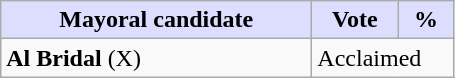<table class="wikitable">
<tr>
<th style="background:#ddf; width:200px;">Mayoral candidate</th>
<th style="background:#ddf; width:50px;">Vote</th>
<th style="background:#ddf; width:30px;">%</th>
</tr>
<tr>
<td><strong>Al Bridal</strong> (X)</td>
<td colspan="2">Acclaimed</td>
</tr>
</table>
